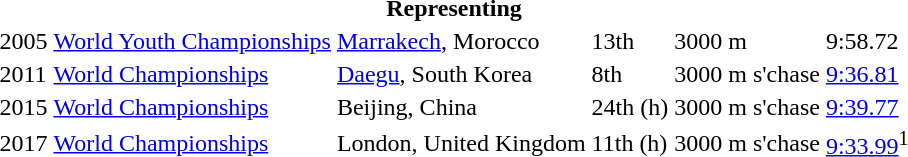<table>
<tr>
<th colspan="6">Representing </th>
</tr>
<tr>
<td>2005</td>
<td><a href='#'>World Youth Championships</a></td>
<td><a href='#'>Marrakech</a>, Morocco</td>
<td>13th</td>
<td>3000 m</td>
<td>9:58.72</td>
</tr>
<tr>
<td>2011</td>
<td><a href='#'>World Championships</a></td>
<td><a href='#'>Daegu</a>, South Korea</td>
<td>8th</td>
<td>3000 m s'chase</td>
<td><a href='#'>9:36.81</a></td>
</tr>
<tr>
<td>2015</td>
<td><a href='#'>World Championships</a></td>
<td>Beijing, China</td>
<td>24th (h)</td>
<td>3000 m s'chase</td>
<td><a href='#'>9:39.77</a></td>
</tr>
<tr>
<td>2017</td>
<td><a href='#'>World Championships</a></td>
<td>London, United Kingdom</td>
<td>11th (h)</td>
<td>3000 m s'chase</td>
<td><a href='#'>9:33.99</a><sup>1</sup></td>
</tr>
</table>
